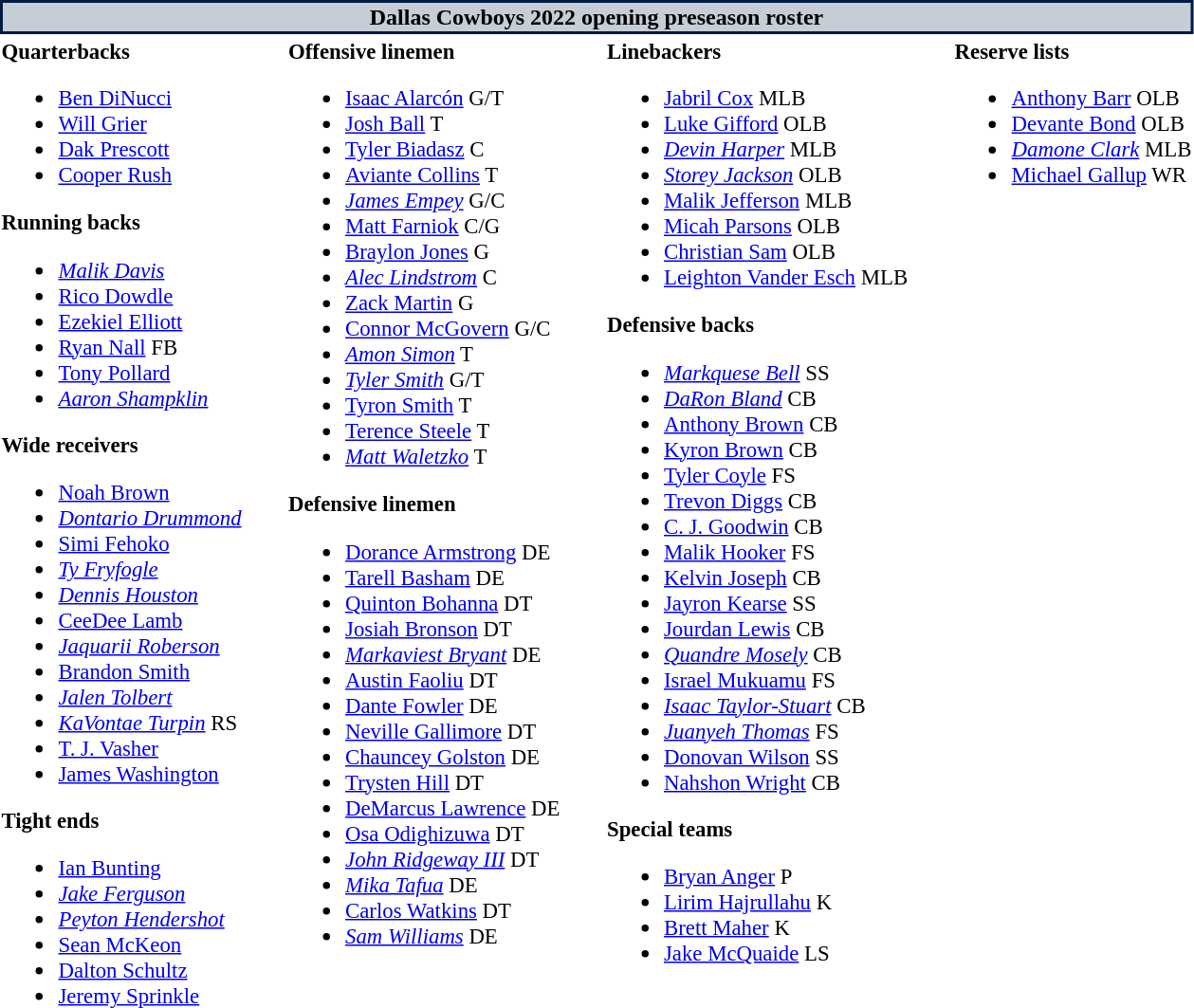<table class="toccolours" style="text-align: left">
<tr>
<th colspan="7" style="background:#c5ced6; color:black; border: 2px solid #001942; text-align: center;">Dallas Cowboys 2022 opening preseason roster</th>
</tr>
<tr>
<td style="font-size:95%; vertical-align:top;"><strong>Quarterbacks</strong><br><ul><li> <a href='#'>Ben DiNucci</a></li><li> <a href='#'>Will Grier</a></li><li> <a href='#'>Dak Prescott</a></li><li> <a href='#'>Cooper Rush</a></li></ul><strong>Running backs</strong><ul><li> <em><a href='#'>Malik Davis</a></em></li><li> <a href='#'>Rico Dowdle</a></li><li> <a href='#'>Ezekiel Elliott</a></li><li> <a href='#'>Ryan Nall</a> FB</li><li> <a href='#'>Tony Pollard</a></li><li> <em><a href='#'>Aaron Shampklin</a></em></li></ul><strong>Wide receivers</strong><ul><li> <a href='#'>Noah Brown</a></li><li> <em><a href='#'>Dontario Drummond</a></em></li><li> <a href='#'>Simi Fehoko</a></li><li> <em><a href='#'>Ty Fryfogle</a></em></li><li> <em><a href='#'>Dennis Houston</a></em></li><li> <a href='#'>CeeDee Lamb</a></li><li> <em><a href='#'>Jaquarii Roberson</a></em></li><li> <a href='#'>Brandon Smith</a></li><li> <em><a href='#'>Jalen Tolbert</a></em></li><li> <em><a href='#'>KaVontae Turpin</a></em> RS</li><li> <a href='#'>T. J. Vasher</a></li><li> <a href='#'>James Washington</a></li></ul><strong>Tight ends</strong><ul><li> <a href='#'>Ian Bunting</a></li><li> <em><a href='#'>Jake Ferguson</a></em></li><li> <em><a href='#'>Peyton Hendershot</a></em></li><li> <a href='#'>Sean McKeon</a></li><li> <a href='#'>Dalton Schultz</a></li><li> <a href='#'>Jeremy Sprinkle</a></li></ul></td>
<td style="width: 25px;"></td>
<td style="font-size:95%; vertical-align:top;"><strong>Offensive linemen</strong><br><ul><li> <a href='#'>Isaac Alarcón</a> G/T </li><li> <a href='#'>Josh Ball</a> T</li><li> <a href='#'>Tyler Biadasz</a> C</li><li> <a href='#'>Aviante Collins</a> T</li><li> <em><a href='#'>James Empey</a></em> G/C</li><li> <a href='#'>Matt Farniok</a> C/G</li><li> <a href='#'>Braylon Jones</a> G</li><li> <em><a href='#'>Alec Lindstrom</a></em> C</li><li> <a href='#'>Zack Martin</a> G</li><li> <a href='#'>Connor McGovern</a> G/C</li><li> <em><a href='#'>Amon Simon</a></em> T</li><li> <em><a href='#'>Tyler Smith</a></em> G/T</li><li> <a href='#'>Tyron Smith</a> T</li><li> <a href='#'>Terence Steele</a> T</li><li> <em><a href='#'>Matt Waletzko</a></em> T</li></ul><strong>Defensive linemen</strong><ul><li> <a href='#'>Dorance Armstrong</a> DE</li><li> <a href='#'>Tarell Basham</a> DE</li><li> <a href='#'>Quinton Bohanna</a> DT</li><li> <a href='#'>Josiah Bronson</a> DT</li><li> <em><a href='#'>Markaviest Bryant</a></em> DE</li><li> <a href='#'>Austin Faoliu</a> DT</li><li> <a href='#'>Dante Fowler</a> DE</li><li> <a href='#'>Neville Gallimore</a> DT</li><li> <a href='#'>Chauncey Golston</a> DE</li><li> <a href='#'>Trysten Hill</a> DT</li><li> <a href='#'>DeMarcus Lawrence</a> DE</li><li> <a href='#'>Osa Odighizuwa</a> DT</li><li> <em><a href='#'>John Ridgeway III</a></em> DT</li><li> <em><a href='#'>Mika Tafua</a></em> DE</li><li> <a href='#'>Carlos Watkins</a> DT</li><li> <em><a href='#'>Sam Williams</a></em> DE</li></ul></td>
<td style="width: 25px;"></td>
<td style="font-size:95%; vertical-align:top;"><strong>Linebackers</strong><br><ul><li> <a href='#'>Jabril Cox</a> MLB</li><li> <a href='#'>Luke Gifford</a> OLB</li><li> <em><a href='#'>Devin Harper</a></em> MLB</li><li> <em><a href='#'>Storey Jackson</a></em> OLB</li><li> <a href='#'>Malik Jefferson</a> MLB</li><li> <a href='#'>Micah Parsons</a> OLB</li><li> <a href='#'>Christian Sam</a> OLB</li><li> <a href='#'>Leighton Vander Esch</a> MLB</li></ul><strong>Defensive backs</strong><ul><li> <em><a href='#'>Markquese Bell</a></em> SS</li><li> <em><a href='#'>DaRon Bland</a></em> CB</li><li> <a href='#'>Anthony Brown</a> CB</li><li> <a href='#'>Kyron Brown</a> CB</li><li> <a href='#'>Tyler Coyle</a> FS</li><li> <a href='#'>Trevon Diggs</a> CB</li><li> <a href='#'>C. J. Goodwin</a> CB</li><li> <a href='#'>Malik Hooker</a> FS</li><li> <a href='#'>Kelvin Joseph</a> CB</li><li> <a href='#'>Jayron Kearse</a> SS</li><li> <a href='#'>Jourdan Lewis</a> CB</li><li> <em><a href='#'>Quandre Mosely</a></em> CB</li><li> <a href='#'>Israel Mukuamu</a> FS</li><li> <em><a href='#'>Isaac Taylor-Stuart</a></em> CB</li><li> <em><a href='#'>Juanyeh Thomas</a></em> FS</li><li> <a href='#'>Donovan Wilson</a> SS</li><li> <a href='#'>Nahshon Wright</a> CB</li></ul><strong>Special teams</strong><ul><li> <a href='#'>Bryan Anger</a> P</li><li> <a href='#'>Lirim Hajrullahu</a> K</li><li> <a href='#'>Brett Maher</a> K</li><li> <a href='#'>Jake McQuaide</a> LS</li></ul></td>
<td style="width: 25px;"></td>
<td style="font-size:95%; vertical-align:top;"><strong>Reserve lists</strong><br><ul><li> <a href='#'>Anthony Barr</a> OLB  </li><li> <a href='#'>Devante Bond</a> OLB  </li><li> <em><a href='#'>Damone Clark</a></em> MLB  </li><li> <a href='#'>Michael Gallup</a> WR  </li></ul></td>
</tr>
</table>
